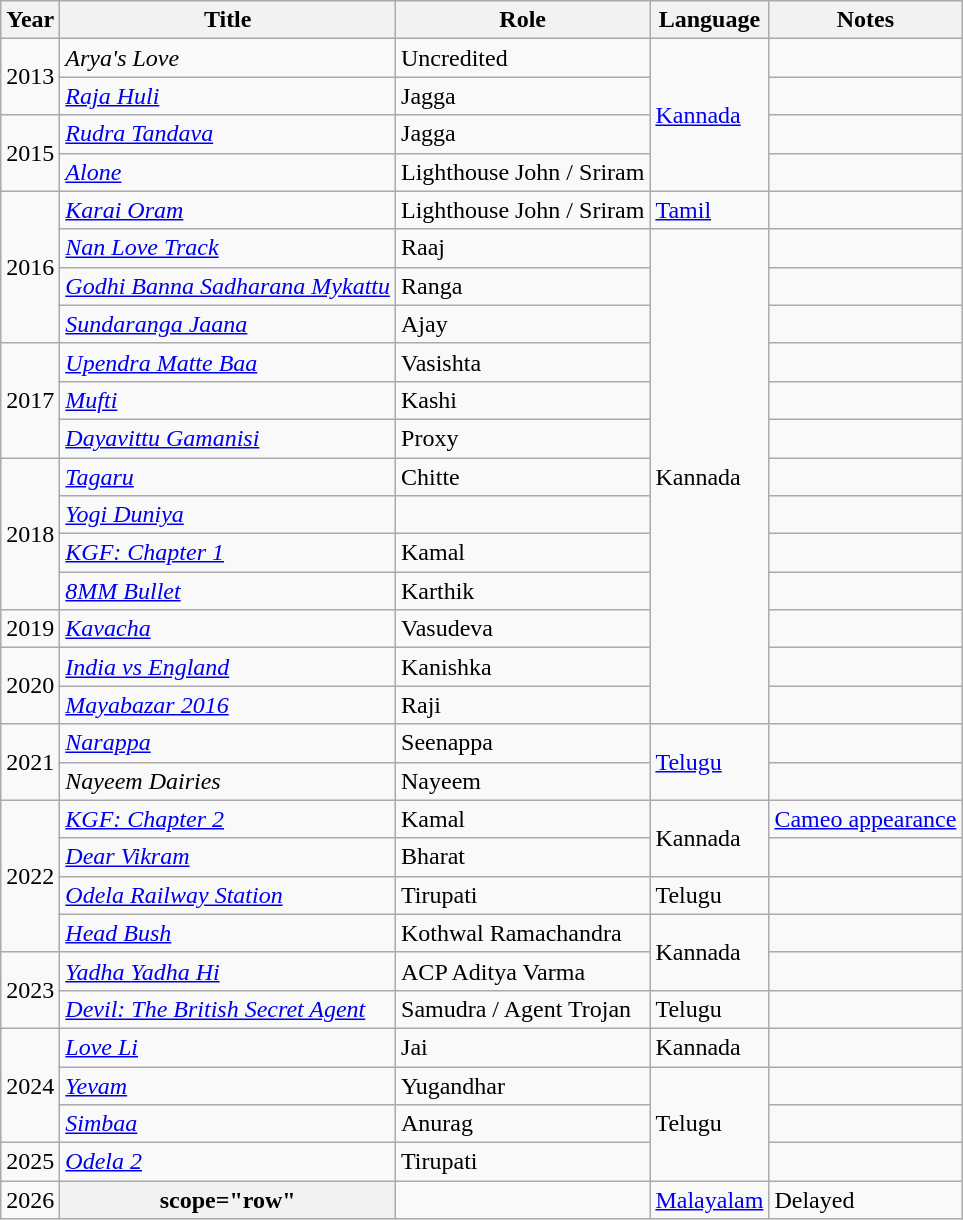<table class="wikitable">
<tr>
<th>Year</th>
<th>Title</th>
<th>Role</th>
<th>Language</th>
<th>Notes</th>
</tr>
<tr>
<td rowspan="2">2013</td>
<td><em>Arya's Love</em></td>
<td>Uncredited</td>
<td rowspan="4"><a href='#'>Kannada</a></td>
<td></td>
</tr>
<tr>
<td><em><a href='#'>Raja Huli</a></em></td>
<td>Jagga</td>
<td></td>
</tr>
<tr>
<td rowspan="2">2015</td>
<td><em><a href='#'>Rudra Tandava</a></em></td>
<td>Jagga</td>
<td></td>
</tr>
<tr>
<td><em><a href='#'>Alone</a></em></td>
<td>Lighthouse John / Sriram</td>
<td></td>
</tr>
<tr>
<td rowspan="4">2016</td>
<td><em><a href='#'>Karai Oram</a></em></td>
<td>Lighthouse John / Sriram</td>
<td><a href='#'>Tamil</a></td>
<td></td>
</tr>
<tr>
<td><em><a href='#'>Nan Love Track</a></em></td>
<td>Raaj</td>
<td rowspan="13">Kannada</td>
<td></td>
</tr>
<tr>
<td><em><a href='#'>Godhi Banna Sadharana Mykattu</a></em></td>
<td>Ranga</td>
<td></td>
</tr>
<tr>
<td><em><a href='#'>Sundaranga Jaana</a></em></td>
<td>Ajay</td>
<td></td>
</tr>
<tr>
<td rowspan="3">2017</td>
<td><em><a href='#'>Upendra Matte Baa</a></em></td>
<td>Vasishta</td>
<td></td>
</tr>
<tr>
<td><em><a href='#'>Mufti</a></em></td>
<td>Kashi</td>
<td></td>
</tr>
<tr>
<td><em><a href='#'>Dayavittu Gamanisi</a></em></td>
<td>Proxy</td>
<td></td>
</tr>
<tr>
<td rowspan="4">2018</td>
<td><em><a href='#'>Tagaru</a></em></td>
<td>Chitte</td>
<td></td>
</tr>
<tr>
<td><em><a href='#'>Yogi Duniya</a></em></td>
<td></td>
<td></td>
</tr>
<tr>
<td><em><a href='#'>KGF: Chapter 1</a></em></td>
<td>Kamal</td>
<td></td>
</tr>
<tr>
<td><em><a href='#'>8MM Bullet</a></em></td>
<td>Karthik</td>
<td></td>
</tr>
<tr>
<td>2019</td>
<td><em><a href='#'>Kavacha</a></em></td>
<td>Vasudeva</td>
<td></td>
</tr>
<tr>
<td rowspan="2">2020</td>
<td><em><a href='#'>India vs England</a></em></td>
<td>Kanishka</td>
<td></td>
</tr>
<tr>
<td><em><a href='#'>Mayabazar 2016</a></em></td>
<td>Raji</td>
<td></td>
</tr>
<tr>
<td rowspan="2">2021</td>
<td><em><a href='#'>Narappa</a></em></td>
<td>Seenappa</td>
<td rowspan="2"><a href='#'>Telugu</a></td>
<td></td>
</tr>
<tr>
<td><em>Nayeem Dairies</em></td>
<td>Nayeem</td>
<td></td>
</tr>
<tr>
<td rowspan="4">2022</td>
<td><em><a href='#'>KGF: Chapter 2</a></em></td>
<td>Kamal</td>
<td rowspan="2">Kannada</td>
<td><a href='#'>Cameo appearance</a></td>
</tr>
<tr>
<td><em><a href='#'>Dear Vikram</a></em></td>
<td>Bharat</td>
<td></td>
</tr>
<tr>
<td><em><a href='#'>Odela Railway Station</a></em></td>
<td>Tirupati</td>
<td>Telugu</td>
<td></td>
</tr>
<tr>
<td><em><a href='#'>Head Bush</a></em></td>
<td>Kothwal Ramachandra</td>
<td rowspan="2">Kannada</td>
<td></td>
</tr>
<tr>
<td rowspan ="2">2023</td>
<td><em><a href='#'>Yadha Yadha Hi</a></em></td>
<td>ACP Aditya Varma</td>
<td></td>
</tr>
<tr>
<td><em><a href='#'>Devil: The British Secret Agent</a></em></td>
<td>Samudra / Agent Trojan</td>
<td>Telugu</td>
<td></td>
</tr>
<tr>
<td rowspan="3">2024</td>
<td><em><a href='#'>Love Li</a></em></td>
<td>Jai</td>
<td>Kannada</td>
<td></td>
</tr>
<tr>
<td><em><a href='#'>Yevam</a></em></td>
<td>Yugandhar</td>
<td rowspan="3">Telugu</td>
<td></td>
</tr>
<tr>
<td><em><a href='#'>Simbaa</a></em></td>
<td>Anurag</td>
<td></td>
</tr>
<tr>
<td>2025</td>
<td><a href='#'><em>Odela 2</em></a></td>
<td>Tirupati</td>
<td></td>
</tr>
<tr>
<td rowspan="1">2026</td>
<th>scope="row" </th>
<td></td>
<td><a href='#'>Malayalam</a></td>
<td>Delayed</td>
</tr>
</table>
